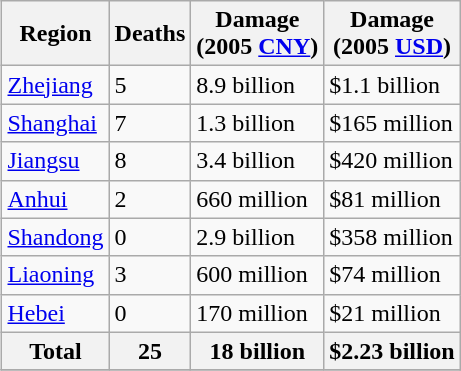<table class="wikitable" style="float:right;margin:0 0 0.5em 1em;">
<tr>
<th rowspan=1>Region</th>
<th rowspan=1>Deaths</th>
<th rowspan=1>Damage<br>(2005 <a href='#'>CNY</a>)</th>
<th rowspan=1>Damage<br>(2005 <a href='#'>USD</a>)</th>
</tr>
<tr>
<td><a href='#'>Zhejiang</a></td>
<td>5</td>
<td>8.9 billion</td>
<td>$1.1 billion</td>
</tr>
<tr>
<td><a href='#'>Shanghai</a></td>
<td>7</td>
<td>1.3 billion</td>
<td>$165 million</td>
</tr>
<tr>
<td><a href='#'>Jiangsu</a></td>
<td>8</td>
<td>3.4 billion</td>
<td>$420 million</td>
</tr>
<tr>
<td><a href='#'>Anhui</a></td>
<td>2</td>
<td>660 million</td>
<td>$81 million</td>
</tr>
<tr>
<td><a href='#'>Shandong</a></td>
<td>0</td>
<td>2.9 billion</td>
<td>$358 million</td>
</tr>
<tr>
<td><a href='#'>Liaoning</a></td>
<td>3</td>
<td>600 million</td>
<td>$74 million</td>
</tr>
<tr>
<td><a href='#'>Hebei</a></td>
<td>0</td>
<td>170 million</td>
<td>$21 million</td>
</tr>
<tr>
<th>Total</th>
<th>25</th>
<th>18 billion</th>
<th>$2.23 billion</th>
</tr>
<tr>
</tr>
</table>
